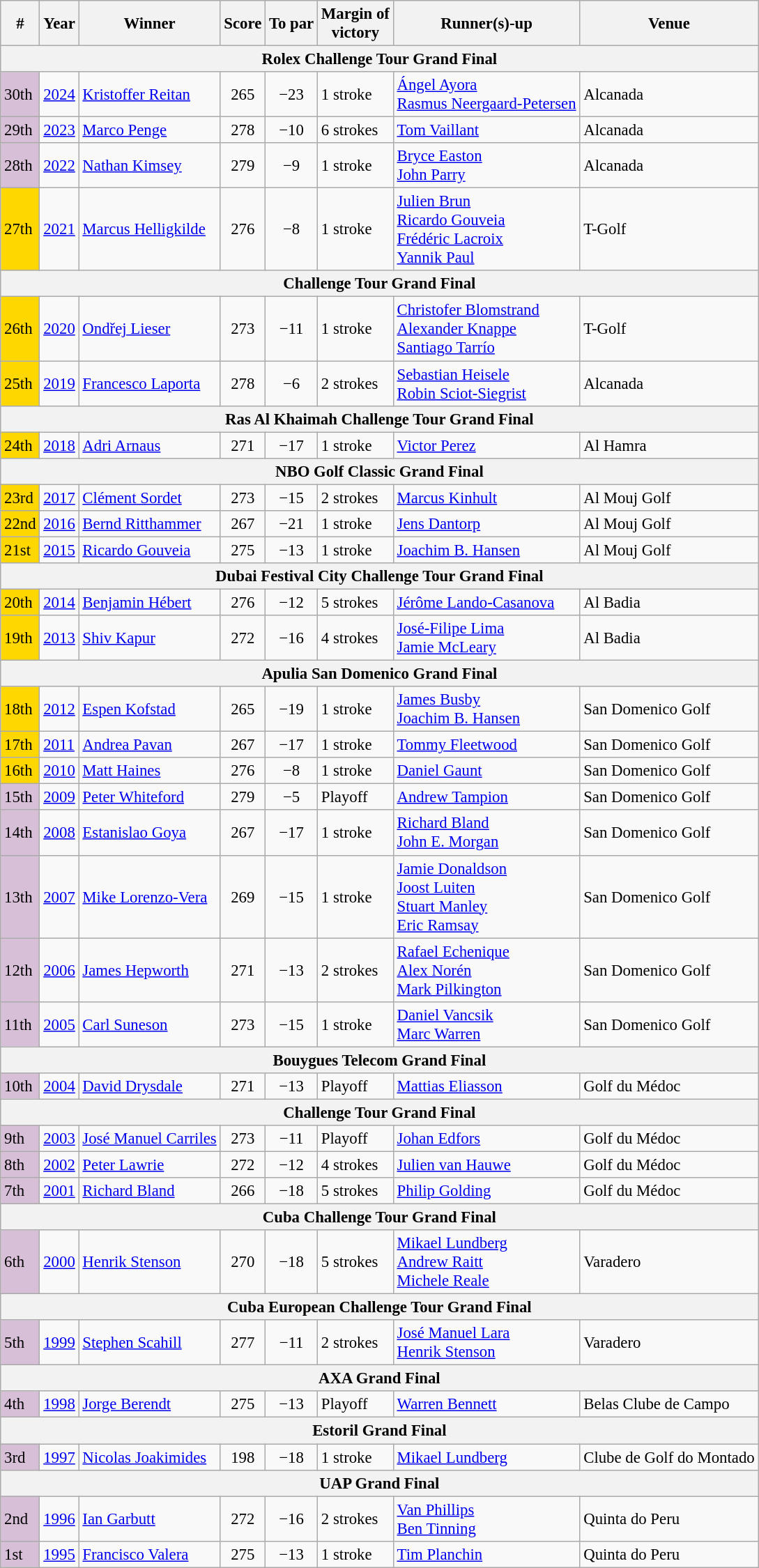<table class=wikitable style="font-size:95%">
<tr>
<th>#</th>
<th>Year</th>
<th>Winner</th>
<th>Score</th>
<th>To par</th>
<th>Margin of<br>victory</th>
<th>Runner(s)-up</th>
<th>Venue</th>
</tr>
<tr>
<th colspan=8>Rolex Challenge Tour Grand Final</th>
</tr>
<tr>
<td style="background:thistle">30th</td>
<td><a href='#'>2024</a></td>
<td> <a href='#'>Kristoffer Reitan</a></td>
<td align=center>265</td>
<td align=center>−23</td>
<td>1 stroke</td>
<td> <a href='#'>Ángel Ayora</a><br> <a href='#'>Rasmus Neergaard-Petersen</a></td>
<td>Alcanada</td>
</tr>
<tr>
<td style="background:thistle">29th</td>
<td><a href='#'>2023</a></td>
<td> <a href='#'>Marco Penge</a></td>
<td align=center>278</td>
<td align=center>−10</td>
<td>6 strokes</td>
<td> <a href='#'>Tom Vaillant</a></td>
<td>Alcanada</td>
</tr>
<tr>
<td style="background:thistle">28th</td>
<td><a href='#'>2022</a></td>
<td> <a href='#'>Nathan Kimsey</a></td>
<td align=center>279</td>
<td align=center>−9</td>
<td>1 stroke</td>
<td> <a href='#'>Bryce Easton</a><br> <a href='#'>John Parry</a></td>
<td>Alcanada</td>
</tr>
<tr>
<td style="background:gold">27th</td>
<td><a href='#'>2021</a></td>
<td> <a href='#'>Marcus Helligkilde</a></td>
<td align=center>276</td>
<td align=center>−8</td>
<td>1 stroke</td>
<td> <a href='#'>Julien Brun</a><br> <a href='#'>Ricardo Gouveia</a><br> <a href='#'>Frédéric Lacroix</a><br> <a href='#'>Yannik Paul</a></td>
<td>T-Golf</td>
</tr>
<tr>
<th colspan=8>Challenge Tour Grand Final</th>
</tr>
<tr>
<td style="background:gold">26th</td>
<td><a href='#'>2020</a></td>
<td> <a href='#'>Ondřej Lieser</a></td>
<td align=center>273</td>
<td align=center>−11</td>
<td>1 stroke</td>
<td> <a href='#'>Christofer Blomstrand</a><br> <a href='#'>Alexander Knappe</a><br> <a href='#'>Santiago Tarrío</a></td>
<td>T-Golf</td>
</tr>
<tr>
<td style="background:gold">25th</td>
<td><a href='#'>2019</a></td>
<td> <a href='#'>Francesco Laporta</a></td>
<td align=center>278</td>
<td align=center>−6</td>
<td>2 strokes</td>
<td> <a href='#'>Sebastian Heisele</a><br> <a href='#'>Robin Sciot-Siegrist</a></td>
<td>Alcanada</td>
</tr>
<tr>
<th colspan=8>Ras Al Khaimah Challenge Tour Grand Final</th>
</tr>
<tr>
<td style="background:gold">24th</td>
<td><a href='#'>2018</a></td>
<td> <a href='#'>Adri Arnaus</a></td>
<td align=center>271</td>
<td align=center>−17</td>
<td>1 stroke</td>
<td> <a href='#'>Victor Perez</a></td>
<td>Al Hamra</td>
</tr>
<tr>
<th colspan=8>NBO Golf Classic Grand Final</th>
</tr>
<tr>
<td style="background:gold">23rd</td>
<td><a href='#'>2017</a></td>
<td> <a href='#'>Clément Sordet</a></td>
<td align=center>273</td>
<td align=center>−15</td>
<td>2 strokes</td>
<td> <a href='#'>Marcus Kinhult</a></td>
<td>Al Mouj Golf</td>
</tr>
<tr>
<td style="background:gold">22nd</td>
<td><a href='#'>2016</a></td>
<td> <a href='#'>Bernd Ritthammer</a></td>
<td align=center>267</td>
<td align=center>−21</td>
<td>1 stroke</td>
<td> <a href='#'>Jens Dantorp</a></td>
<td>Al Mouj Golf</td>
</tr>
<tr>
<td style="background:gold">21st</td>
<td><a href='#'>2015</a></td>
<td> <a href='#'>Ricardo Gouveia</a></td>
<td align=center>275</td>
<td align=center>−13</td>
<td>1 stroke</td>
<td> <a href='#'>Joachim B. Hansen</a></td>
<td>Al Mouj Golf</td>
</tr>
<tr>
<th colspan=8>Dubai Festival City Challenge Tour Grand Final</th>
</tr>
<tr>
<td style="background:gold">20th</td>
<td><a href='#'>2014</a></td>
<td> <a href='#'>Benjamin Hébert</a></td>
<td align=center>276</td>
<td align=center>−12</td>
<td>5 strokes</td>
<td> <a href='#'>Jérôme Lando-Casanova</a></td>
<td>Al Badia</td>
</tr>
<tr>
<td style="background:gold">19th</td>
<td><a href='#'>2013</a></td>
<td> <a href='#'>Shiv Kapur</a></td>
<td align=center>272</td>
<td align=center>−16</td>
<td>4 strokes</td>
<td> <a href='#'>José-Filipe Lima</a><br> <a href='#'>Jamie McLeary</a></td>
<td>Al Badia</td>
</tr>
<tr>
<th colspan=8>Apulia San Domenico Grand Final</th>
</tr>
<tr>
<td style="background:gold">18th</td>
<td><a href='#'>2012</a></td>
<td> <a href='#'>Espen Kofstad</a></td>
<td align=center>265</td>
<td align=center>−19</td>
<td>1 stroke</td>
<td> <a href='#'>James Busby</a><br> <a href='#'>Joachim B. Hansen</a></td>
<td>San Domenico Golf</td>
</tr>
<tr>
<td style="background:gold">17th</td>
<td><a href='#'>2011</a></td>
<td> <a href='#'>Andrea Pavan</a></td>
<td align=center>267</td>
<td align=center>−17</td>
<td>1 stroke</td>
<td> <a href='#'>Tommy Fleetwood</a></td>
<td>San Domenico Golf</td>
</tr>
<tr>
<td style="background:gold">16th</td>
<td><a href='#'>2010</a></td>
<td> <a href='#'>Matt Haines</a></td>
<td align=center>276</td>
<td align=center>−8</td>
<td>1 stroke</td>
<td> <a href='#'>Daniel Gaunt</a></td>
<td>San Domenico Golf</td>
</tr>
<tr>
<td style="background:thistle">15th</td>
<td><a href='#'>2009</a></td>
<td> <a href='#'>Peter Whiteford</a></td>
<td align=center>279</td>
<td align=center>−5</td>
<td>Playoff</td>
<td> <a href='#'>Andrew Tampion</a></td>
<td>San Domenico Golf</td>
</tr>
<tr>
<td style="background:thistle">14th</td>
<td><a href='#'>2008</a></td>
<td> <a href='#'>Estanislao Goya</a></td>
<td align=center>267</td>
<td align=center>−17</td>
<td>1 stroke</td>
<td> <a href='#'>Richard Bland</a><br> <a href='#'>John E. Morgan</a></td>
<td>San Domenico Golf</td>
</tr>
<tr>
<td style="background:thistle">13th</td>
<td><a href='#'>2007</a></td>
<td> <a href='#'>Mike Lorenzo-Vera</a></td>
<td align=center>269</td>
<td align=center>−15</td>
<td>1 stroke</td>
<td> <a href='#'>Jamie Donaldson</a><br> <a href='#'>Joost Luiten</a><br> <a href='#'>Stuart Manley</a><br> <a href='#'>Eric Ramsay</a></td>
<td>San Domenico Golf</td>
</tr>
<tr>
<td style="background:thistle">12th</td>
<td><a href='#'>2006</a></td>
<td> <a href='#'>James Hepworth</a></td>
<td align=center>271</td>
<td align=center>−13</td>
<td>2 strokes</td>
<td> <a href='#'>Rafael Echenique</a><br> <a href='#'>Alex Norén</a><br> <a href='#'>Mark Pilkington</a></td>
<td>San Domenico Golf</td>
</tr>
<tr>
<td style="background:thistle">11th</td>
<td><a href='#'>2005</a></td>
<td> <a href='#'>Carl Suneson</a></td>
<td align=center>273</td>
<td align=center>−15</td>
<td>1 stroke</td>
<td> <a href='#'>Daniel Vancsik</a><br> <a href='#'>Marc Warren</a></td>
<td>San Domenico Golf</td>
</tr>
<tr>
<th colspan=8>Bouygues Telecom Grand Final</th>
</tr>
<tr>
<td style="background:thistle">10th</td>
<td><a href='#'>2004</a></td>
<td> <a href='#'>David Drysdale</a></td>
<td align=center>271</td>
<td align=center>−13</td>
<td>Playoff</td>
<td> <a href='#'>Mattias Eliasson</a></td>
<td>Golf du Médoc</td>
</tr>
<tr>
<th colspan=8>Challenge Tour Grand Final</th>
</tr>
<tr>
<td style="background:thistle">9th</td>
<td><a href='#'>2003</a></td>
<td> <a href='#'>José Manuel Carriles</a></td>
<td align=center>273</td>
<td align=center>−11</td>
<td>Playoff</td>
<td> <a href='#'>Johan Edfors</a></td>
<td>Golf du Médoc</td>
</tr>
<tr>
<td style="background:thistle">8th</td>
<td><a href='#'>2002</a></td>
<td> <a href='#'>Peter Lawrie</a></td>
<td align=center>272</td>
<td align=center>−12</td>
<td>4 strokes</td>
<td> <a href='#'>Julien van Hauwe</a></td>
<td>Golf du Médoc</td>
</tr>
<tr>
<td style="background:thistle">7th</td>
<td><a href='#'>2001</a></td>
<td> <a href='#'>Richard Bland</a></td>
<td align=center>266</td>
<td align=center>−18</td>
<td>5 strokes</td>
<td> <a href='#'>Philip Golding</a></td>
<td>Golf du Médoc</td>
</tr>
<tr>
<th colspan=8>Cuba Challenge Tour Grand Final</th>
</tr>
<tr>
<td style="background:thistle">6th</td>
<td><a href='#'>2000</a></td>
<td> <a href='#'>Henrik Stenson</a></td>
<td align=center>270</td>
<td align=center>−18</td>
<td>5 strokes</td>
<td> <a href='#'>Mikael Lundberg</a><br> <a href='#'>Andrew Raitt</a><br> <a href='#'>Michele Reale</a></td>
<td>Varadero</td>
</tr>
<tr>
<th colspan=8>Cuba European Challenge Tour Grand Final</th>
</tr>
<tr>
<td style="background:thistle">5th</td>
<td><a href='#'>1999</a></td>
<td> <a href='#'>Stephen Scahill</a></td>
<td align=center>277</td>
<td align=center>−11</td>
<td>2 strokes</td>
<td> <a href='#'>José Manuel Lara</a><br> <a href='#'>Henrik Stenson</a></td>
<td>Varadero</td>
</tr>
<tr>
<th colspan=8>AXA Grand Final</th>
</tr>
<tr>
<td style="background:thistle">4th</td>
<td><a href='#'>1998</a></td>
<td> <a href='#'>Jorge Berendt</a></td>
<td align=center>275</td>
<td align=center>−13</td>
<td>Playoff</td>
<td> <a href='#'>Warren Bennett</a></td>
<td>Belas Clube de Campo</td>
</tr>
<tr>
<th colspan=8>Estoril Grand Final</th>
</tr>
<tr>
<td style="background:thistle">3rd</td>
<td><a href='#'>1997</a></td>
<td> <a href='#'>Nicolas Joakimides</a></td>
<td align=center>198</td>
<td align=center>−18</td>
<td>1 stroke</td>
<td> <a href='#'>Mikael Lundberg</a></td>
<td>Clube de Golf do Montado</td>
</tr>
<tr>
<th colspan=8>UAP Grand Final</th>
</tr>
<tr>
<td style="background:thistle">2nd</td>
<td><a href='#'>1996</a></td>
<td> <a href='#'>Ian Garbutt</a></td>
<td align=center>272</td>
<td align=center>−16</td>
<td>2 strokes</td>
<td> <a href='#'>Van Phillips</a><br> <a href='#'>Ben Tinning</a></td>
<td>Quinta do Peru</td>
</tr>
<tr>
<td style="background:thistle">1st</td>
<td><a href='#'>1995</a></td>
<td> <a href='#'>Francisco Valera</a></td>
<td align=center>275</td>
<td align=center>−13</td>
<td>1 stroke</td>
<td> <a href='#'>Tim Planchin</a></td>
<td>Quinta do Peru</td>
</tr>
</table>
